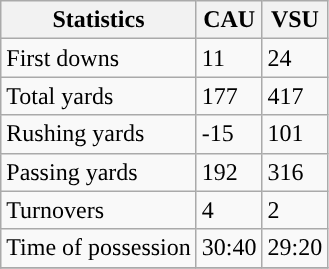<table class="wikitable">
<tr>
<th>Statistics</th>
<th>CAU</th>
<th>VSU</th>
</tr>
<tr>
<td>First downs</td>
<td>11</td>
<td>24</td>
</tr>
<tr>
<td>Total yards</td>
<td>177</td>
<td>417</td>
</tr>
<tr>
<td>Rushing yards</td>
<td>-15</td>
<td>101</td>
</tr>
<tr>
<td>Passing yards</td>
<td>192</td>
<td>316</td>
</tr>
<tr>
<td>Turnovers</td>
<td>4</td>
<td>2</td>
</tr>
<tr>
<td>Time of possession</td>
<td>30:40</td>
<td>29:20</td>
</tr>
<tr>
</tr>
</table>
